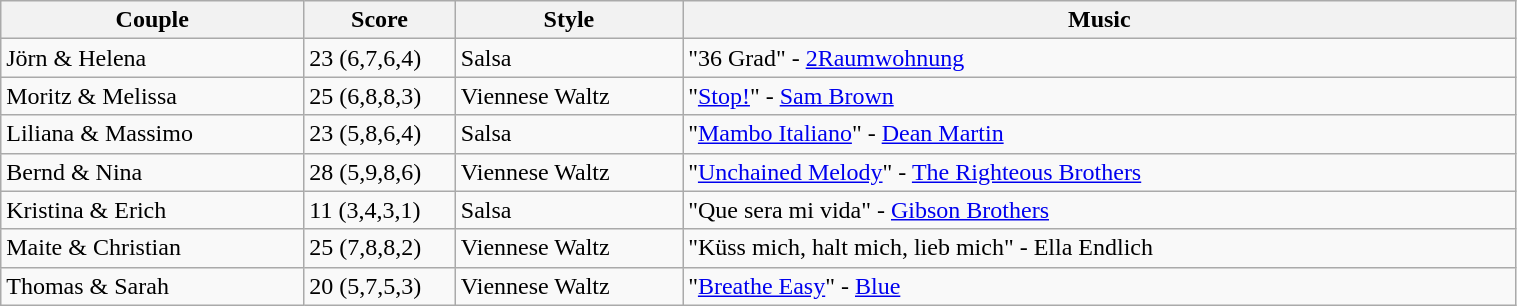<table class="wikitable" width="80%">
<tr>
<th width="20%">Couple</th>
<th width="10%">Score</th>
<th width="15%">Style</th>
<th width="60%">Music</th>
</tr>
<tr>
<td>Jörn & Helena</td>
<td>23 (6,7,6,4)</td>
<td>Salsa</td>
<td>"36 Grad" - <a href='#'>2Raumwohnung</a></td>
</tr>
<tr>
<td>Moritz & Melissa</td>
<td>25 (6,8,8,3)</td>
<td>Viennese Waltz</td>
<td>"<a href='#'>Stop!</a>" - <a href='#'>Sam Brown</a></td>
</tr>
<tr>
<td>Liliana & Massimo</td>
<td>23 (5,8,6,4)</td>
<td>Salsa</td>
<td>"<a href='#'>Mambo Italiano</a>" - <a href='#'>Dean Martin</a></td>
</tr>
<tr>
<td>Bernd & Nina</td>
<td>28 (5,9,8,6)</td>
<td>Viennese Waltz</td>
<td>"<a href='#'>Unchained Melody</a>" - <a href='#'>The Righteous Brothers</a></td>
</tr>
<tr>
<td>Kristina & Erich</td>
<td>11 (3,4,3,1)</td>
<td>Salsa</td>
<td>"Que sera mi vida" - <a href='#'>Gibson Brothers</a></td>
</tr>
<tr>
<td>Maite & Christian</td>
<td>25 (7,8,8,2)</td>
<td>Viennese Waltz</td>
<td>"Küss mich, halt mich, lieb mich" - Ella Endlich</td>
</tr>
<tr>
<td>Thomas & Sarah</td>
<td>20 (5,7,5,3)</td>
<td>Viennese Waltz</td>
<td>"<a href='#'>Breathe Easy</a>" - <a href='#'>Blue</a></td>
</tr>
</table>
